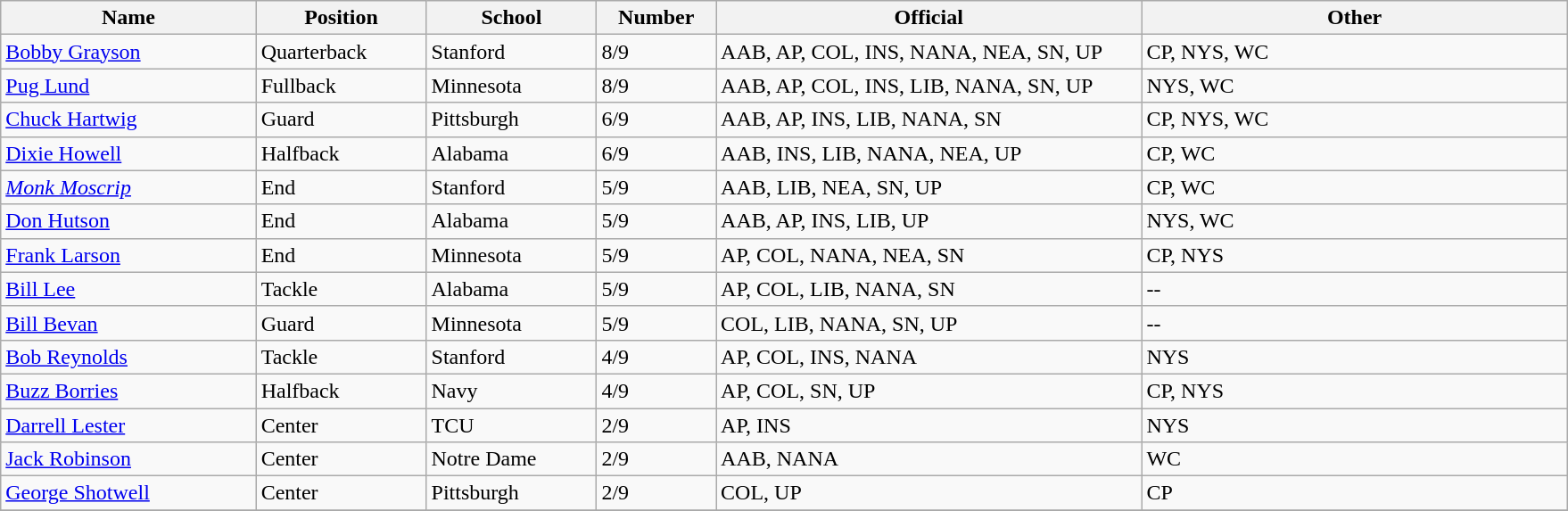<table class="wikitable sortable">
<tr>
<th bgcolor="#DDDDFF" width="15%">Name</th>
<th bgcolor="#DDDDFF" width="10%">Position</th>
<th bgcolor="#DDDDFF" width="10%">School</th>
<th bgcolor="#DDDDFF" width="7%">Number</th>
<th bgcolor="#DDDDFF" width="25%">Official</th>
<th bgcolor="#DDDDFF" width="25%">Other</th>
</tr>
<tr align="left">
<td><a href='#'>Bobby Grayson</a></td>
<td>Quarterback</td>
<td>Stanford</td>
<td>8/9</td>
<td>AAB, AP, COL, INS, NANA, NEA, SN, UP</td>
<td>CP, NYS, WC</td>
</tr>
<tr align="left">
<td><a href='#'>Pug Lund</a></td>
<td>Fullback</td>
<td>Minnesota</td>
<td>8/9</td>
<td>AAB, AP, COL, INS, LIB, NANA, SN, UP</td>
<td>NYS, WC</td>
</tr>
<tr align="left">
<td><a href='#'>Chuck Hartwig</a></td>
<td>Guard</td>
<td>Pittsburgh</td>
<td>6/9</td>
<td>AAB, AP, INS, LIB, NANA, SN</td>
<td>CP, NYS, WC</td>
</tr>
<tr align="left">
<td><a href='#'>Dixie Howell</a></td>
<td>Halfback</td>
<td>Alabama</td>
<td>6/9</td>
<td>AAB, INS, LIB, NANA, NEA, UP</td>
<td>CP, WC</td>
</tr>
<tr align="left">
<td><em><a href='#'>Monk Moscrip</a></em></td>
<td>End</td>
<td>Stanford</td>
<td>5/9</td>
<td>AAB, LIB, NEA, SN, UP</td>
<td>CP, WC</td>
</tr>
<tr align="left">
<td><a href='#'>Don Hutson</a></td>
<td>End</td>
<td>Alabama</td>
<td>5/9</td>
<td>AAB, AP, INS, LIB, UP</td>
<td>NYS, WC</td>
</tr>
<tr align="left">
<td><a href='#'>Frank Larson</a></td>
<td>End</td>
<td>Minnesota</td>
<td>5/9</td>
<td>AP, COL, NANA, NEA, SN</td>
<td>CP, NYS</td>
</tr>
<tr align="left">
<td><a href='#'>Bill Lee</a></td>
<td>Tackle</td>
<td>Alabama</td>
<td>5/9</td>
<td>AP, COL, LIB, NANA, SN</td>
<td>--</td>
</tr>
<tr align="left">
<td><a href='#'>Bill Bevan</a></td>
<td>Guard</td>
<td>Minnesota</td>
<td>5/9</td>
<td>COL, LIB, NANA, SN, UP</td>
<td>--</td>
</tr>
<tr align="left">
<td><a href='#'>Bob Reynolds</a></td>
<td>Tackle</td>
<td>Stanford</td>
<td>4/9</td>
<td>AP, COL, INS, NANA</td>
<td>NYS</td>
</tr>
<tr align="left">
<td><a href='#'>Buzz Borries</a></td>
<td>Halfback</td>
<td>Navy</td>
<td>4/9</td>
<td>AP, COL, SN, UP</td>
<td>CP, NYS</td>
</tr>
<tr align="left">
<td><a href='#'>Darrell Lester</a></td>
<td>Center</td>
<td>TCU</td>
<td>2/9</td>
<td>AP, INS</td>
<td>NYS</td>
</tr>
<tr align="left">
<td><a href='#'>Jack Robinson</a></td>
<td>Center</td>
<td>Notre Dame</td>
<td>2/9</td>
<td>AAB, NANA</td>
<td>WC</td>
</tr>
<tr align="left">
<td><a href='#'>George Shotwell</a></td>
<td>Center</td>
<td>Pittsburgh</td>
<td>2/9</td>
<td>COL, UP</td>
<td>CP</td>
</tr>
<tr align="left">
</tr>
</table>
